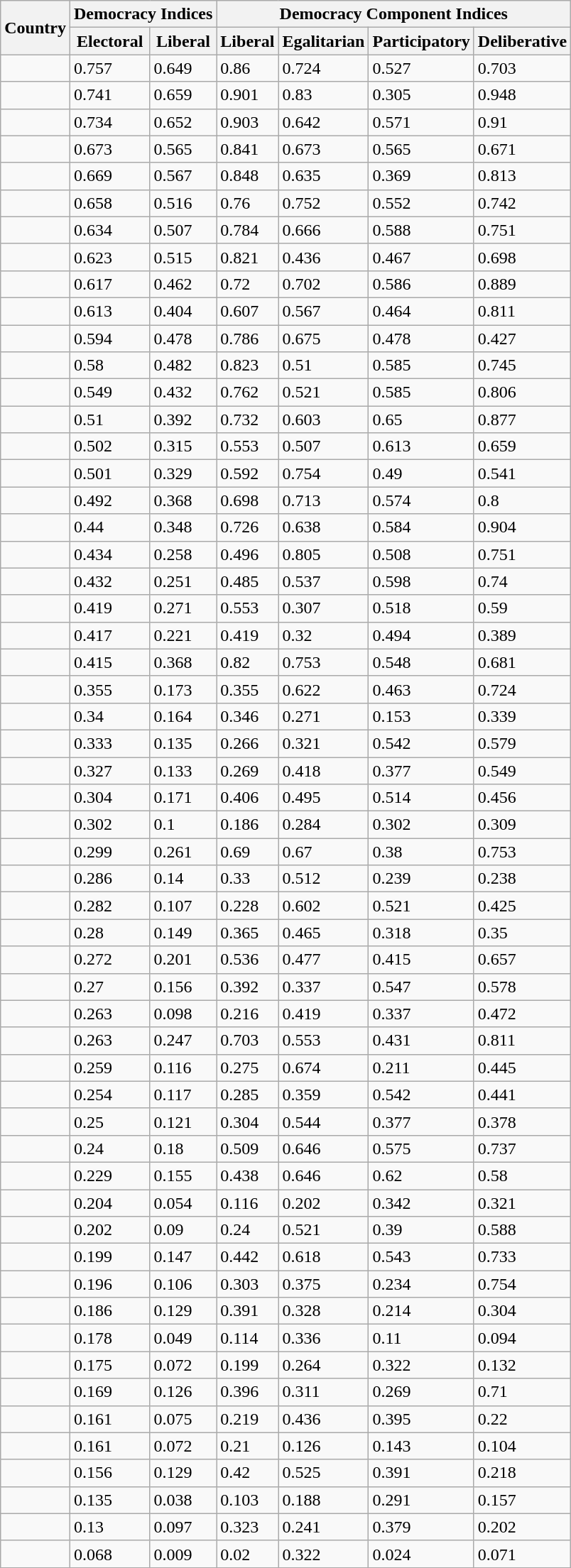<table class="wikitable sortable mw-collapsible static-row-numbers static-row-header-hash">
<tr>
<th rowspan="2">Country</th>
<th colspan="2">Democracy Indices</th>
<th colspan="4">Democracy Component Indices</th>
</tr>
<tr>
<th>Electoral</th>
<th>Liberal</th>
<th>Liberal</th>
<th>Egalitarian</th>
<th>Participatory</th>
<th>Deliberative</th>
</tr>
<tr>
<td></td>
<td>0.757</td>
<td>0.649</td>
<td>0.86</td>
<td>0.724</td>
<td>0.527</td>
<td>0.703</td>
</tr>
<tr>
<td></td>
<td>0.741</td>
<td>0.659</td>
<td>0.901</td>
<td>0.83</td>
<td>0.305</td>
<td>0.948</td>
</tr>
<tr>
<td></td>
<td>0.734</td>
<td>0.652</td>
<td>0.903</td>
<td>0.642</td>
<td>0.571</td>
<td>0.91</td>
</tr>
<tr>
<td></td>
<td>0.673</td>
<td>0.565</td>
<td>0.841</td>
<td>0.673</td>
<td>0.565</td>
<td>0.671</td>
</tr>
<tr>
<td></td>
<td>0.669</td>
<td>0.567</td>
<td>0.848</td>
<td>0.635</td>
<td>0.369</td>
<td>0.813</td>
</tr>
<tr>
<td></td>
<td>0.658</td>
<td>0.516</td>
<td>0.76</td>
<td>0.752</td>
<td>0.552</td>
<td>0.742</td>
</tr>
<tr>
<td></td>
<td>0.634</td>
<td>0.507</td>
<td>0.784</td>
<td>0.666</td>
<td>0.588</td>
<td>0.751</td>
</tr>
<tr>
<td></td>
<td>0.623</td>
<td>0.515</td>
<td>0.821</td>
<td>0.436</td>
<td>0.467</td>
<td>0.698</td>
</tr>
<tr>
<td></td>
<td>0.617</td>
<td>0.462</td>
<td>0.72</td>
<td>0.702</td>
<td>0.586</td>
<td>0.889</td>
</tr>
<tr>
<td></td>
<td>0.613</td>
<td>0.404</td>
<td>0.607</td>
<td>0.567</td>
<td>0.464</td>
<td>0.811</td>
</tr>
<tr>
<td></td>
<td>0.594</td>
<td>0.478</td>
<td>0.786</td>
<td>0.675</td>
<td>0.478</td>
<td>0.427</td>
</tr>
<tr>
<td></td>
<td>0.58</td>
<td>0.482</td>
<td>0.823</td>
<td>0.51</td>
<td>0.585</td>
<td>0.745</td>
</tr>
<tr>
<td></td>
<td>0.549</td>
<td>0.432</td>
<td>0.762</td>
<td>0.521</td>
<td>0.585</td>
<td>0.806</td>
</tr>
<tr>
<td></td>
<td>0.51</td>
<td>0.392</td>
<td>0.732</td>
<td>0.603</td>
<td>0.65</td>
<td>0.877</td>
</tr>
<tr>
<td></td>
<td>0.502</td>
<td>0.315</td>
<td>0.553</td>
<td>0.507</td>
<td>0.613</td>
<td>0.659</td>
</tr>
<tr>
<td></td>
<td>0.501</td>
<td>0.329</td>
<td>0.592</td>
<td>0.754</td>
<td>0.49</td>
<td>0.541</td>
</tr>
<tr>
<td></td>
<td>0.492</td>
<td>0.368</td>
<td>0.698</td>
<td>0.713</td>
<td>0.574</td>
<td>0.8</td>
</tr>
<tr>
<td></td>
<td>0.44</td>
<td>0.348</td>
<td>0.726</td>
<td>0.638</td>
<td>0.584</td>
<td>0.904</td>
</tr>
<tr>
<td></td>
<td>0.434</td>
<td>0.258</td>
<td>0.496</td>
<td>0.805</td>
<td>0.508</td>
<td>0.751</td>
</tr>
<tr>
<td></td>
<td>0.432</td>
<td>0.251</td>
<td>0.485</td>
<td>0.537</td>
<td>0.598</td>
<td>0.74</td>
</tr>
<tr>
<td></td>
<td>0.419</td>
<td>0.271</td>
<td>0.553</td>
<td>0.307</td>
<td>0.518</td>
<td>0.59</td>
</tr>
<tr>
<td></td>
<td>0.417</td>
<td>0.221</td>
<td>0.419</td>
<td>0.32</td>
<td>0.494</td>
<td>0.389</td>
</tr>
<tr>
<td></td>
<td>0.415</td>
<td>0.368</td>
<td>0.82</td>
<td>0.753</td>
<td>0.548</td>
<td>0.681</td>
</tr>
<tr>
<td></td>
<td>0.355</td>
<td>0.173</td>
<td>0.355</td>
<td>0.622</td>
<td>0.463</td>
<td>0.724</td>
</tr>
<tr>
<td></td>
<td>0.34</td>
<td>0.164</td>
<td>0.346</td>
<td>0.271</td>
<td>0.153</td>
<td>0.339</td>
</tr>
<tr>
<td></td>
<td>0.333</td>
<td>0.135</td>
<td>0.266</td>
<td>0.321</td>
<td>0.542</td>
<td>0.579</td>
</tr>
<tr>
<td></td>
<td>0.327</td>
<td>0.133</td>
<td>0.269</td>
<td>0.418</td>
<td>0.377</td>
<td>0.549</td>
</tr>
<tr>
<td></td>
<td>0.304</td>
<td>0.171</td>
<td>0.406</td>
<td>0.495</td>
<td>0.514</td>
<td>0.456</td>
</tr>
<tr>
<td></td>
<td>0.302</td>
<td>0.1</td>
<td>0.186</td>
<td>0.284</td>
<td>0.302</td>
<td>0.309</td>
</tr>
<tr>
<td></td>
<td>0.299</td>
<td>0.261</td>
<td>0.69</td>
<td>0.67</td>
<td>0.38</td>
<td>0.753</td>
</tr>
<tr>
<td></td>
<td>0.286</td>
<td>0.14</td>
<td>0.33</td>
<td>0.512</td>
<td>0.239</td>
<td>0.238</td>
</tr>
<tr>
<td></td>
<td>0.282</td>
<td>0.107</td>
<td>0.228</td>
<td>0.602</td>
<td>0.521</td>
<td>0.425</td>
</tr>
<tr>
<td></td>
<td>0.28</td>
<td>0.149</td>
<td>0.365</td>
<td>0.465</td>
<td>0.318</td>
<td>0.35</td>
</tr>
<tr>
<td></td>
<td>0.272</td>
<td>0.201</td>
<td>0.536</td>
<td>0.477</td>
<td>0.415</td>
<td>0.657</td>
</tr>
<tr>
<td></td>
<td>0.27</td>
<td>0.156</td>
<td>0.392</td>
<td>0.337</td>
<td>0.547</td>
<td>0.578</td>
</tr>
<tr>
<td></td>
<td>0.263</td>
<td>0.098</td>
<td>0.216</td>
<td>0.419</td>
<td>0.337</td>
<td>0.472</td>
</tr>
<tr>
<td></td>
<td>0.263</td>
<td>0.247</td>
<td>0.703</td>
<td>0.553</td>
<td>0.431</td>
<td>0.811</td>
</tr>
<tr>
<td></td>
<td>0.259</td>
<td>0.116</td>
<td>0.275</td>
<td>0.674</td>
<td>0.211</td>
<td>0.445</td>
</tr>
<tr>
<td></td>
<td>0.254</td>
<td>0.117</td>
<td>0.285</td>
<td>0.359</td>
<td>0.542</td>
<td>0.441</td>
</tr>
<tr>
<td></td>
<td>0.25</td>
<td>0.121</td>
<td>0.304</td>
<td>0.544</td>
<td>0.377</td>
<td>0.378</td>
</tr>
<tr>
<td></td>
<td>0.24</td>
<td>0.18</td>
<td>0.509</td>
<td>0.646</td>
<td>0.575</td>
<td>0.737</td>
</tr>
<tr>
<td></td>
<td>0.229</td>
<td>0.155</td>
<td>0.438</td>
<td>0.646</td>
<td>0.62</td>
<td>0.58</td>
</tr>
<tr>
<td></td>
<td>0.204</td>
<td>0.054</td>
<td>0.116</td>
<td>0.202</td>
<td>0.342</td>
<td>0.321</td>
</tr>
<tr>
<td></td>
<td>0.202</td>
<td>0.09</td>
<td>0.24</td>
<td>0.521</td>
<td>0.39</td>
<td>0.588</td>
</tr>
<tr>
<td></td>
<td>0.199</td>
<td>0.147</td>
<td>0.442</td>
<td>0.618</td>
<td>0.543</td>
<td>0.733</td>
</tr>
<tr>
<td></td>
<td>0.196</td>
<td>0.106</td>
<td>0.303</td>
<td>0.375</td>
<td>0.234</td>
<td>0.754</td>
</tr>
<tr>
<td></td>
<td>0.186</td>
<td>0.129</td>
<td>0.391</td>
<td>0.328</td>
<td>0.214</td>
<td>0.304</td>
</tr>
<tr>
<td></td>
<td>0.178</td>
<td>0.049</td>
<td>0.114</td>
<td>0.336</td>
<td>0.11</td>
<td>0.094</td>
</tr>
<tr>
<td></td>
<td>0.175</td>
<td>0.072</td>
<td>0.199</td>
<td>0.264</td>
<td>0.322</td>
<td>0.132</td>
</tr>
<tr>
<td></td>
<td>0.169</td>
<td>0.126</td>
<td>0.396</td>
<td>0.311</td>
<td>0.269</td>
<td>0.71</td>
</tr>
<tr>
<td></td>
<td>0.161</td>
<td>0.075</td>
<td>0.219</td>
<td>0.436</td>
<td>0.395</td>
<td>0.22</td>
</tr>
<tr>
<td></td>
<td>0.161</td>
<td>0.072</td>
<td>0.21</td>
<td>0.126</td>
<td>0.143</td>
<td>0.104</td>
</tr>
<tr>
<td></td>
<td>0.156</td>
<td>0.129</td>
<td>0.42</td>
<td>0.525</td>
<td>0.391</td>
<td>0.218</td>
</tr>
<tr>
<td></td>
<td>0.135</td>
<td>0.038</td>
<td>0.103</td>
<td>0.188</td>
<td>0.291</td>
<td>0.157</td>
</tr>
<tr>
<td></td>
<td>0.13</td>
<td>0.097</td>
<td>0.323</td>
<td>0.241</td>
<td>0.379</td>
<td>0.202</td>
</tr>
<tr>
<td></td>
<td>0.068</td>
<td>0.009</td>
<td>0.02</td>
<td>0.322</td>
<td>0.024</td>
<td>0.071</td>
</tr>
<tr>
</tr>
</table>
